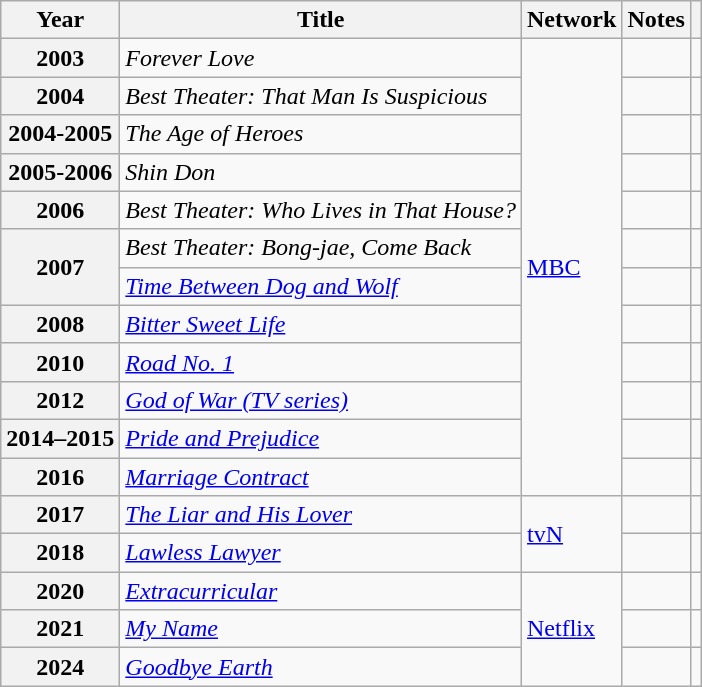<table class="wikitable plainrowheaders sortable">
<tr>
<th>Year</th>
<th>Title</th>
<th>Network</th>
<th class="unsortable">Notes</th>
<th class="unsortable"></th>
</tr>
<tr>
<th scope="row">2003</th>
<td><em>Forever Love</em></td>
<td rowspan="12"><a href='#'>MBC</a></td>
<td></td>
<td></td>
</tr>
<tr>
<th scope="row">2004</th>
<td><em>Best Theater: That Man Is Suspicious</em></td>
<td></td>
<td></td>
</tr>
<tr>
<th scope="row">2004-2005</th>
<td><em>The Age of Heroes</em></td>
<td></td>
<td></td>
</tr>
<tr>
<th scope="row">2005-2006</th>
<td><em>Shin Don</em></td>
<td></td>
<td></td>
</tr>
<tr>
<th scope="row">2006</th>
<td><em>Best Theater: Who Lives in That House?</em></td>
<td></td>
<td></td>
</tr>
<tr>
<th rowspan="2" scope="row">2007</th>
<td><em>Best Theater: Bong-jae, Come Back</em></td>
<td></td>
<td></td>
</tr>
<tr>
<td><em><a href='#'>Time Between Dog and Wolf</a></em></td>
<td></td>
<td></td>
</tr>
<tr>
<th scope="row">2008</th>
<td><em><a href='#'>Bitter Sweet Life</a></em></td>
<td></td>
<td></td>
</tr>
<tr>
<th scope="row">2010</th>
<td><em><a href='#'>Road No. 1</a></em></td>
<td></td>
<td></td>
</tr>
<tr>
<th scope="row">2012</th>
<td><em><a href='#'>God of War (TV series)</a></em></td>
<td></td>
<td></td>
</tr>
<tr>
<th scope="row">2014–2015</th>
<td><em><a href='#'>Pride and Prejudice</a></em></td>
<td></td>
<td></td>
</tr>
<tr>
<th scope="row">2016</th>
<td><em><a href='#'>Marriage Contract</a></em></td>
<td></td>
<td></td>
</tr>
<tr>
<th scope="row">2017</th>
<td><em><a href='#'>The Liar and His Lover</a></em></td>
<td rowspan="2"><a href='#'>tvN</a></td>
<td></td>
<td></td>
</tr>
<tr>
<th scope="row">2018</th>
<td><em><a href='#'>Lawless Lawyer</a></em></td>
<td></td>
<td></td>
</tr>
<tr>
<th scope="row">2020</th>
<td><em><a href='#'>Extracurricular</a></em></td>
<td rowspan="3"><a href='#'>Netflix</a></td>
<td></td>
<td></td>
</tr>
<tr>
<th scope="row">2021</th>
<td><em><a href='#'>My Name</a></em></td>
<td></td>
<td></td>
</tr>
<tr>
<th scope="row">2024</th>
<td><em><a href='#'>Goodbye Earth</a></em></td>
<td></td>
<td></td>
</tr>
</table>
